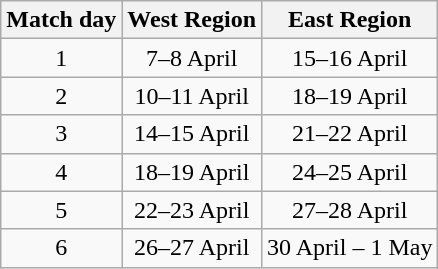<table class="wikitable" style="text-align:center">
<tr>
<th>Match day</th>
<th>West Region</th>
<th>East Region</th>
</tr>
<tr>
<td>1</td>
<td>7–8 April</td>
<td>15–16 April</td>
</tr>
<tr>
<td>2</td>
<td>10–11 April</td>
<td>18–19 April</td>
</tr>
<tr>
<td>3</td>
<td>14–15 April</td>
<td>21–22 April</td>
</tr>
<tr>
<td>4</td>
<td>18–19 April</td>
<td>24–25 April</td>
</tr>
<tr>
<td>5</td>
<td>22–23 April</td>
<td>27–28 April</td>
</tr>
<tr>
<td>6</td>
<td>26–27 April</td>
<td>30 April – 1 May</td>
</tr>
</table>
